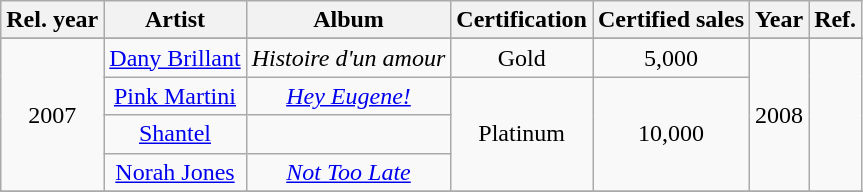<table class="wikitable sortable">
<tr>
<th>Rel. year</th>
<th>Artist</th>
<th>Album</th>
<th>Certification</th>
<th>Certified sales</th>
<th>Year</th>
<th>Ref.</th>
</tr>
<tr>
</tr>
<tr>
<td rowspan="4" style="text-align:center">2007</td>
<td style="text-align:center;"><a href='#'>Dany Brillant</a></td>
<td style="text-align:center;"><em>Histoire d'un amour</em></td>
<td style="text-align:center">Gold</td>
<td style="text-align:center">5,000</td>
<td rowspan="4" style="text-align:center">2008</td>
<td rowspan="4" style="text-align:center"></td>
</tr>
<tr>
<td style="text-align:center;"><a href='#'>Pink Martini</a></td>
<td style="text-align:center;"><em><a href='#'>Hey Eugene!</a></em></td>
<td rowspan="3" style="text-align:center">Platinum</td>
<td rowspan="3" style="text-align:center">10,000</td>
</tr>
<tr>
<td style="text-align:center;"><a href='#'>Shantel</a></td>
<td style="text-align:center;"><em></em></td>
</tr>
<tr>
<td style="text-align:center;"><a href='#'>Norah Jones</a></td>
<td style="text-align:center;"><em><a href='#'>Not Too Late</a></em></td>
</tr>
<tr>
</tr>
</table>
